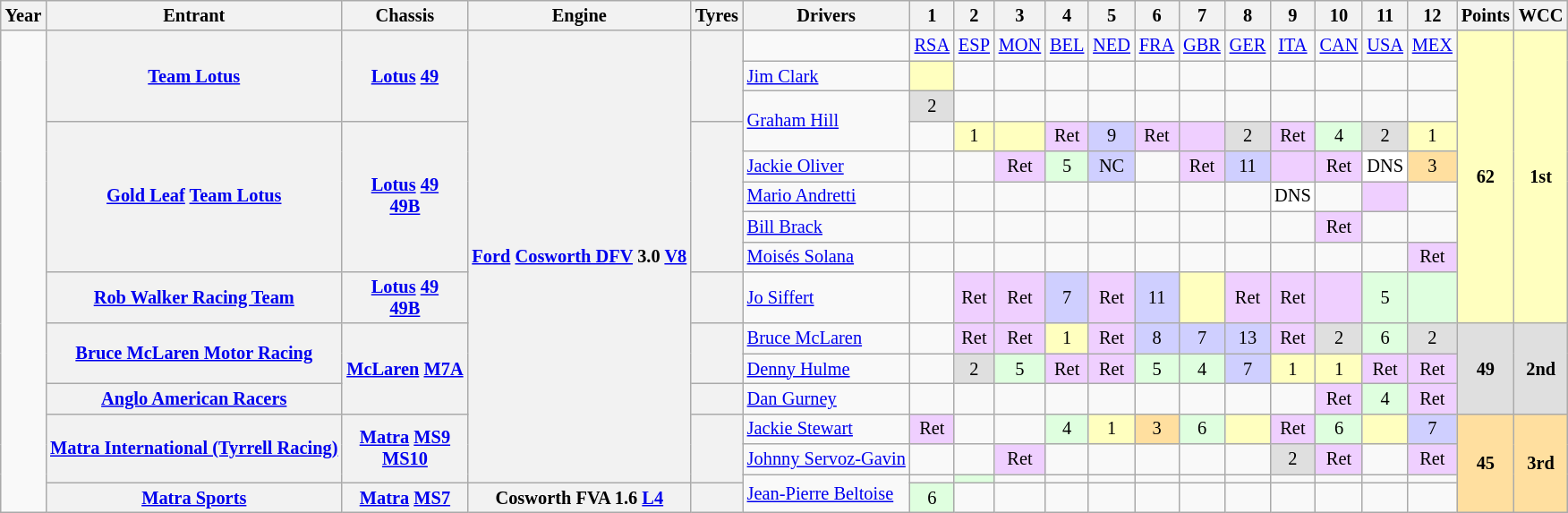<table class="wikitable" style="text-align:center; font-size:85%">
<tr>
<th>Year</th>
<th>Entrant</th>
<th>Chassis</th>
<th>Engine</th>
<th>Tyres</th>
<th>Drivers</th>
<th>1</th>
<th>2</th>
<th>3</th>
<th>4</th>
<th>5</th>
<th>6</th>
<th>7</th>
<th>8</th>
<th>9</th>
<th>10</th>
<th>11</th>
<th>12</th>
<th>Points</th>
<th>WCC</th>
</tr>
<tr>
<td rowspan="16"></td>
<th rowspan="3"><a href='#'>Team Lotus</a></th>
<th rowspan="3"><a href='#'>Lotus</a> <a href='#'>49</a></th>
<th rowspan="15"><a href='#'>Ford</a> <a href='#'>Cosworth DFV</a> 3.0 <a href='#'>V8</a></th>
<th rowspan="3"></th>
<td></td>
<td><a href='#'>RSA</a></td>
<td><a href='#'>ESP</a></td>
<td><a href='#'>MON</a></td>
<td><a href='#'>BEL</a></td>
<td><a href='#'>NED</a></td>
<td><a href='#'>FRA</a></td>
<td><a href='#'>GBR</a></td>
<td><a href='#'>GER</a></td>
<td><a href='#'>ITA</a></td>
<td><a href='#'>CAN</a></td>
<td><a href='#'>USA</a></td>
<td><a href='#'>MEX</a></td>
<td rowspan="9" style="background:#ffffbf;"><strong>62</strong></td>
<td rowspan="9" style="background:#ffffbf;"><strong>1st</strong></td>
</tr>
<tr>
<td align="left"><a href='#'>Jim Clark</a></td>
<td style="background:#ffffbf;"></td>
<td></td>
<td></td>
<td></td>
<td></td>
<td></td>
<td></td>
<td></td>
<td></td>
<td></td>
<td></td>
<td></td>
</tr>
<tr>
<td align="left" rowspan="2"><a href='#'>Graham Hill</a></td>
<td style="background:#dfdfdf;">2</td>
<td></td>
<td></td>
<td></td>
<td></td>
<td></td>
<td></td>
<td></td>
<td></td>
<td></td>
<td></td>
<td></td>
</tr>
<tr>
<th rowspan="5"><a href='#'>Gold Leaf</a> <a href='#'>Team Lotus</a></th>
<th rowspan="5"><a href='#'>Lotus</a> <a href='#'>49</a><br><a href='#'>49B</a></th>
<th rowspan="5"></th>
<td></td>
<td style="background:#ffffbf;">1</td>
<td style="background:#ffffbf;"></td>
<td style="background:#efcfff;">Ret</td>
<td style="background:#cfcfff;">9</td>
<td style="background:#efcfff;">Ret</td>
<td style="background:#efcfff;"></td>
<td style="background:#dfdfdf;">2</td>
<td style="background:#efcfff;">Ret</td>
<td style="background:#dfffdf;">4</td>
<td style="background:#dfdfdf;">2</td>
<td style="background:#ffffbf;">1</td>
</tr>
<tr>
<td align="left"><a href='#'>Jackie Oliver</a></td>
<td></td>
<td></td>
<td style="background:#efcfff;">Ret</td>
<td style="background:#dfffdf;">5</td>
<td style="background:#cfcfff;">NC</td>
<td></td>
<td style="background:#efcfff;">Ret</td>
<td style="background:#cfcfff;">11</td>
<td style="background:#efcfff;"></td>
<td style="background:#efcfff;">Ret</td>
<td style="background:#ffffff;">DNS</td>
<td style="background:#ffdf9f;">3</td>
</tr>
<tr>
<td align="left"><a href='#'>Mario Andretti</a></td>
<td></td>
<td></td>
<td></td>
<td></td>
<td></td>
<td></td>
<td></td>
<td></td>
<td style="background:#ffffff;">DNS</td>
<td></td>
<td style="background:#efcfff;"></td>
<td></td>
</tr>
<tr>
<td align="left"><a href='#'>Bill Brack</a></td>
<td></td>
<td></td>
<td></td>
<td></td>
<td></td>
<td></td>
<td></td>
<td></td>
<td></td>
<td style="background:#efcfff;">Ret</td>
<td></td>
<td></td>
</tr>
<tr>
<td align="left"><a href='#'>Moisés Solana</a></td>
<td></td>
<td></td>
<td></td>
<td></td>
<td></td>
<td></td>
<td></td>
<td></td>
<td></td>
<td></td>
<td></td>
<td style="background:#efcfff;">Ret</td>
</tr>
<tr>
<th><a href='#'>Rob Walker Racing Team</a></th>
<th><a href='#'>Lotus</a> <a href='#'>49</a><br><a href='#'>49B</a></th>
<th></th>
<td align="left"><a href='#'>Jo Siffert</a></td>
<td></td>
<td style="background:#efcfff;">Ret</td>
<td style="background:#efcfff;">Ret</td>
<td style="background:#cfcfff;">7</td>
<td style="background:#efcfff;">Ret</td>
<td style="background:#cfcfff;">11</td>
<td style="background:#ffffbf;"></td>
<td style="background:#efcfff;">Ret</td>
<td style="background:#efcfff;">Ret</td>
<td style="background:#efcfff;"></td>
<td style="background:#dfffdf;">5</td>
<td style="background:#dfffdf;"></td>
</tr>
<tr>
<th rowspan="2"><a href='#'>Bruce McLaren Motor Racing</a></th>
<th rowspan="3"><a href='#'>McLaren</a> <a href='#'>M7A</a></th>
<th rowspan="2"></th>
<td align="left"><a href='#'>Bruce McLaren</a></td>
<td></td>
<td style="background:#efcfff;">Ret</td>
<td style="background:#efcfff;">Ret</td>
<td style="background:#ffffbf;">1</td>
<td style="background:#efcfff;">Ret</td>
<td style="background:#cfcfff;">8</td>
<td style="background:#cfcfff;">7</td>
<td style="background:#cfcfff;">13</td>
<td style="background:#efcfff;">Ret</td>
<td style="background:#dfdfdf;">2</td>
<td style="background:#dfffdf;">6</td>
<td style="background:#dfdfdf;">2</td>
<td rowspan="3" style="background:#dfdfdf;"><strong>49</strong></td>
<td rowspan="3" style="background:#dfdfdf;"><strong>2nd</strong></td>
</tr>
<tr>
<td align="left"><a href='#'>Denny Hulme</a></td>
<td></td>
<td style="background:#dfdfdf;">2</td>
<td style="background:#dfffdf;">5</td>
<td style="background:#efcfff;">Ret</td>
<td style="background:#efcfff;">Ret</td>
<td style="background:#dfffdf;">5</td>
<td style="background:#dfffdf;">4</td>
<td style="background:#cfcfff;">7</td>
<td style="background:#ffffbf;">1</td>
<td style="background:#ffffbf;">1</td>
<td style="background:#efcfff;">Ret</td>
<td style="background:#efcfff;">Ret</td>
</tr>
<tr>
<th><a href='#'>Anglo American Racers</a></th>
<th></th>
<td align="left"><a href='#'>Dan Gurney</a></td>
<td></td>
<td></td>
<td></td>
<td></td>
<td></td>
<td></td>
<td></td>
<td></td>
<td></td>
<td style="background:#efcfff;">Ret</td>
<td style="background:#dfffdf;">4</td>
<td style="background:#efcfff;">Ret</td>
</tr>
<tr>
<th rowspan="3"><a href='#'>Matra International (Tyrrell Racing)</a></th>
<th rowspan="3"><a href='#'>Matra</a> <a href='#'>MS9</a><br><a href='#'>MS10</a></th>
<th rowspan="3"></th>
<td align="left"><a href='#'>Jackie Stewart</a></td>
<td style="background:#efcfff;">Ret</td>
<td></td>
<td></td>
<td style="background:#dfffdf;">4</td>
<td style="background:#ffffbf;">1</td>
<td style="background:#ffdf9f;">3</td>
<td style="background:#dfffdf;">6</td>
<td style="background:#ffffbf;"></td>
<td style="background:#efcfff;">Ret</td>
<td style="background:#dfffdf;">6</td>
<td style="background:#ffffbf;"></td>
<td style="background:#cfcfff;">7</td>
<td rowspan="4" style="background:#ffdf9f;"><strong>45</strong></td>
<td rowspan="4" style="background:#ffdf9f;"><strong>3rd</strong></td>
</tr>
<tr>
<td align="left"><a href='#'>Johnny Servoz-Gavin</a></td>
<td></td>
<td></td>
<td style="background:#efcfff;">Ret</td>
<td></td>
<td></td>
<td></td>
<td></td>
<td></td>
<td style="background:#dfdfdf;">2</td>
<td style="background:#efcfff;">Ret</td>
<td></td>
<td style="background:#efcfff;">Ret</td>
</tr>
<tr>
<td align="left" rowspan=2><a href='#'>Jean-Pierre Beltoise</a></td>
<td></td>
<td style="background:#dfffdf;"></td>
<td></td>
<td></td>
<td></td>
<td></td>
<td></td>
<td></td>
<td></td>
<td></td>
<td></td>
<td></td>
</tr>
<tr>
<th><a href='#'>Matra Sports</a></th>
<th><a href='#'>Matra</a> <a href='#'>MS7</a></th>
<th>Cosworth FVA 1.6 <a href='#'>L4</a></th>
<th></th>
<td style="background:#dfffdf;">6</td>
<td></td>
<td></td>
<td></td>
<td></td>
<td></td>
<td></td>
<td></td>
<td></td>
<td></td>
<td></td>
<td></td>
</tr>
</table>
